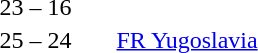<table style="text-align:center">
<tr>
<th width=200></th>
<th width=100></th>
<th width=200></th>
</tr>
<tr>
<td align=right><strong></strong></td>
<td>23 – 16</td>
<td align=left></td>
</tr>
<tr>
<td align=right><strong></strong></td>
<td>25 – 24</td>
<td align=left> <a href='#'>FR Yugoslavia</a></td>
</tr>
</table>
